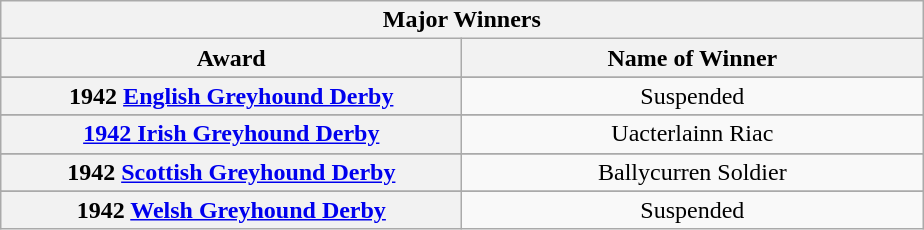<table class="wikitable">
<tr>
<th colspan="2">Major Winners</th>
</tr>
<tr>
<th width=300>Award</th>
<th width=300>Name of Winner</th>
</tr>
<tr>
</tr>
<tr align=center>
<th>1942 <a href='#'>English Greyhound Derby</a></th>
<td>Suspended</td>
</tr>
<tr>
</tr>
<tr align=center>
<th><a href='#'>1942 Irish Greyhound Derby</a></th>
<td>Uacterlainn Riac</td>
</tr>
<tr>
</tr>
<tr align=center>
<th>1942 <a href='#'>Scottish Greyhound Derby</a></th>
<td>Ballycurren Soldier</td>
</tr>
<tr>
</tr>
<tr align=center>
<th>1942 <a href='#'>Welsh Greyhound Derby</a></th>
<td>Suspended</td>
</tr>
</table>
